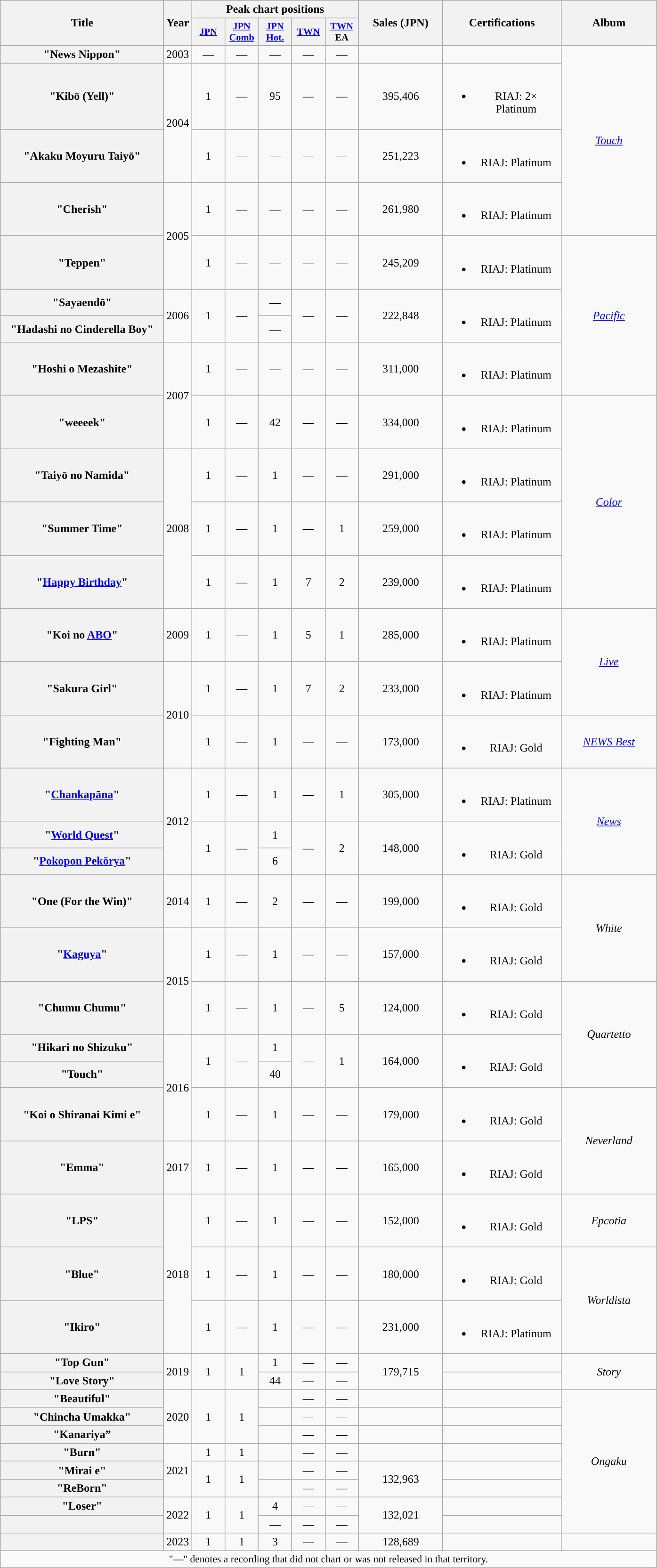<table class="wikitable plainrowheaders" style="text-align: center;" border="1">
<tr>
<th rowspan="2" scope="col" style="width:14em;">Title</th>
<th rowspan="2" scope="col" style="width:1em;">Year</th>
<th colspan="5" scope="col">Peak chart positions</th>
<th rowspan="2" scope="col" style="width:7em;">Sales (JPN)</th>
<th rowspan="2" scope="col" style="width:10em;">Certifications<br></th>
<th rowspan="2" scope="col" style="width:8em;">Album</th>
</tr>
<tr>
<th scope="col" style="width:3em;font-size:85%;"><a href='#'>JPN</a> <br></th>
<th scope="col" style="width:3em;font-size:85%;"><a href='#'>JPN<br>Comb</a><br></th>
<th scope="col" style="width:3em;font-size:85%;"><a href='#'>JPN Hot.</a><br></th>
<th scope="col" style="width:3em;font-size:85%;"><a href='#'>TWN</a><br></th>
<th scope="col" style="width:3em;font-size:85%;"><a href='#'>TWN</a> EA<br></th>
</tr>
<tr>
<th scope="row">"News Nippon"</th>
<td>2003</td>
<td>—</td>
<td>—</td>
<td>—</td>
<td>—</td>
<td>—</td>
<td></td>
<td></td>
<td rowspan="4"><em><a href='#'>Touch</a></em></td>
</tr>
<tr>
<th scope="row">"Kibō (Yell)"</th>
<td rowspan="2">2004</td>
<td>1</td>
<td>—</td>
<td>95</td>
<td>—</td>
<td>—</td>
<td>395,406</td>
<td><br><ul><li>RIAJ: 2× Platinum</li></ul></td>
</tr>
<tr>
<th scope="row">"Akaku Moyuru Taiyō"</th>
<td>1</td>
<td>—</td>
<td>—</td>
<td>—</td>
<td>—</td>
<td>251,223</td>
<td><br><ul><li>RIAJ: Platinum</li></ul></td>
</tr>
<tr>
<th scope="row">"Cherish"</th>
<td rowspan="2">2005</td>
<td>1</td>
<td>—</td>
<td>—</td>
<td>—</td>
<td>—</td>
<td>261,980</td>
<td><br><ul><li>RIAJ: Platinum</li></ul></td>
</tr>
<tr>
<th scope="row">"Teppen"</th>
<td>1</td>
<td>—</td>
<td>—</td>
<td>—</td>
<td>—</td>
<td>245,209</td>
<td><br><ul><li>RIAJ: Platinum</li></ul></td>
<td rowspan="4"><em><a href='#'>Pacific</a></em></td>
</tr>
<tr>
<th scope="row">"Sayaendō"</th>
<td rowspan="2">2006</td>
<td rowspan="2">1</td>
<td rowspan="2">—</td>
<td>—</td>
<td rowspan="2">—</td>
<td rowspan="2">—</td>
<td rowspan="2">222,848</td>
<td rowspan="2"><br><ul><li>RIAJ: Platinum</li></ul></td>
</tr>
<tr>
<th scope="row">"Hadashi no Cinderella Boy"</th>
<td>—</td>
</tr>
<tr>
<th scope="row">"Hoshi o Mezashite"</th>
<td rowspan="2">2007</td>
<td>1</td>
<td>—</td>
<td>—</td>
<td>—</td>
<td>—</td>
<td>311,000</td>
<td><br><ul><li>RIAJ: Platinum</li></ul></td>
</tr>
<tr>
<th scope="row">"weeeek"</th>
<td>1</td>
<td>—</td>
<td>42</td>
<td>—</td>
<td>—</td>
<td>334,000</td>
<td><br><ul><li>RIAJ: Platinum</li></ul></td>
<td rowspan="4"><em><a href='#'>Color</a></em></td>
</tr>
<tr>
<th scope="row">"Taiyō no Namida"</th>
<td rowspan="3">2008</td>
<td>1</td>
<td>—</td>
<td>1</td>
<td>—</td>
<td>—</td>
<td>291,000</td>
<td><br><ul><li>RIAJ: Platinum</li></ul></td>
</tr>
<tr>
<th scope="row">"Summer Time"</th>
<td>1</td>
<td>—</td>
<td>1</td>
<td>—</td>
<td>1</td>
<td>259,000</td>
<td><br><ul><li>RIAJ: Platinum</li></ul></td>
</tr>
<tr>
<th scope="row">"<a href='#'>Happy Birthday</a>"</th>
<td>1</td>
<td>—</td>
<td>1</td>
<td>7</td>
<td>2</td>
<td>239,000</td>
<td><br><ul><li>RIAJ: Platinum</li></ul></td>
</tr>
<tr>
<th scope="row">"Koi no <a href='#'>ABO</a>"</th>
<td>2009</td>
<td>1</td>
<td>—</td>
<td>1</td>
<td>5</td>
<td>1</td>
<td>285,000</td>
<td><br><ul><li>RIAJ: Platinum</li></ul></td>
<td rowspan="2"><em><a href='#'>Live</a></em></td>
</tr>
<tr>
<th scope="row">"Sakura Girl"</th>
<td rowspan="2">2010</td>
<td>1</td>
<td>—</td>
<td>1</td>
<td>7</td>
<td>2</td>
<td>233,000</td>
<td><br><ul><li>RIAJ: Platinum</li></ul></td>
</tr>
<tr>
<th scope="row">"Fighting Man"</th>
<td>1</td>
<td>—</td>
<td>1</td>
<td>—</td>
<td>—</td>
<td>173,000</td>
<td><br><ul><li>RIAJ: Gold</li></ul></td>
<td><em><a href='#'>NEWS Best</a></em></td>
</tr>
<tr>
<th scope="row">"<a href='#'>Chankapāna</a>"</th>
<td rowspan="3">2012</td>
<td>1</td>
<td>—</td>
<td>1</td>
<td>—</td>
<td>1</td>
<td>305,000</td>
<td><br><ul><li>RIAJ: Platinum</li></ul></td>
<td rowspan="3"><em><a href='#'>News</a></em></td>
</tr>
<tr>
<th scope="row">"<a href='#'>World Quest</a>"</th>
<td rowspan="2">1</td>
<td rowspan="2">—</td>
<td>1</td>
<td rowspan="2">—</td>
<td rowspan="2">2</td>
<td rowspan="2">148,000</td>
<td rowspan="2"><br><ul><li>RIAJ: Gold</li></ul></td>
</tr>
<tr>
<th scope="row">"<a href='#'>Pokopon Pekōrya</a>"</th>
<td>6</td>
</tr>
<tr>
<th scope="row">"One (For the Win)"</th>
<td>2014</td>
<td>1</td>
<td>—</td>
<td>2</td>
<td>—</td>
<td>—</td>
<td>199,000</td>
<td><br><ul><li>RIAJ: Gold</li></ul></td>
<td rowspan="2"><em>White</em></td>
</tr>
<tr>
<th scope="row">"<a href='#'>Kaguya</a>"</th>
<td rowspan="2">2015</td>
<td>1</td>
<td>—</td>
<td>1</td>
<td>—</td>
<td>—</td>
<td>157,000</td>
<td><br><ul><li>RIAJ: Gold</li></ul></td>
</tr>
<tr>
<th scope="row">"Chumu Chumu"</th>
<td>1</td>
<td>—</td>
<td>1</td>
<td>—</td>
<td>5</td>
<td>124,000</td>
<td><br><ul><li>RIAJ: Gold</li></ul></td>
<td rowspan="3"><em>Quartetto</em></td>
</tr>
<tr>
<th scope="row">"Hikari no Shizuku"</th>
<td rowspan="3">2016</td>
<td rowspan="2">1</td>
<td rowspan="2">—</td>
<td>1</td>
<td rowspan="2">—</td>
<td rowspan="2">1</td>
<td rowspan="2">164,000</td>
<td rowspan="2"><br><ul><li>RIAJ: Gold</li></ul></td>
</tr>
<tr>
<th scope="row">"Touch"</th>
<td>40</td>
</tr>
<tr>
<th scope="row">"Koi o Shiranai Kimi e"</th>
<td>1</td>
<td>—</td>
<td>1</td>
<td>—</td>
<td>—</td>
<td>179,000</td>
<td><br><ul><li>RIAJ: Gold</li></ul></td>
<td rowspan="2"><em>Neverland</em></td>
</tr>
<tr>
<th scope="row">"Emma"</th>
<td>2017</td>
<td>1</td>
<td>—</td>
<td>1</td>
<td>—</td>
<td>—</td>
<td>165,000</td>
<td><br><ul><li>RIAJ: Gold</li></ul></td>
</tr>
<tr>
<th scope="row">"LPS"</th>
<td rowspan="3">2018</td>
<td>1</td>
<td>—</td>
<td>1</td>
<td>—</td>
<td>—</td>
<td>152,000</td>
<td><br><ul><li>RIAJ: Gold</li></ul></td>
<td><em>Epcotia</em></td>
</tr>
<tr>
<th scope="row">"Blue"</th>
<td>1</td>
<td>—</td>
<td>1</td>
<td>—</td>
<td>—</td>
<td>180,000</td>
<td><br><ul><li>RIAJ: Gold</li></ul></td>
<td rowspan="2"><em>Worldista</em></td>
</tr>
<tr>
<th scope="row">"Ikiro"</th>
<td>1</td>
<td>—</td>
<td>1</td>
<td>—</td>
<td>—</td>
<td>231,000</td>
<td><br><ul><li>RIAJ: Platinum</li></ul></td>
</tr>
<tr>
<th scope="row">"Top Gun"</th>
<td rowspan="2">2019</td>
<td rowspan="2">1</td>
<td rowspan="2">1</td>
<td>1</td>
<td>—</td>
<td>—</td>
<td rowspan="2">179,715</td>
<td></td>
<td rowspan="2"><em>Story</em></td>
</tr>
<tr>
<th scope="row">"Love Story"</th>
<td>44</td>
<td>—</td>
<td>—</td>
<td></td>
</tr>
<tr>
<th scope="row">"Beautiful"</th>
<td rowspan="3">2020</td>
<td rowspan="3">1</td>
<td rowspan="3">1</td>
<td></td>
<td>—</td>
<td>—</td>
<td></td>
<td></td>
<td rowspan="8"><em>Ongaku</em></td>
</tr>
<tr>
<th scope="row">"Chincha Umakka"</th>
<td></td>
<td>—</td>
<td>—</td>
<td></td>
<td></td>
</tr>
<tr>
<th scope="row">"Kanariya”</th>
<td></td>
<td>—</td>
<td>—</td>
<td></td>
<td></td>
</tr>
<tr>
<th scope="row">"Burn"</th>
<td rowspan="3">2021</td>
<td>1</td>
<td>1</td>
<td></td>
<td>—</td>
<td>—</td>
<td></td>
<td></td>
</tr>
<tr>
<th scope="row">"Mirai e"</th>
<td rowspan="2">1</td>
<td rowspan="2">1</td>
<td></td>
<td>—</td>
<td>—</td>
<td rowspan="2">132,963</td>
<td></td>
</tr>
<tr>
<th scope="row">"ReBorn"</th>
<td></td>
<td>—</td>
<td>—</td>
<td></td>
</tr>
<tr>
<th scope="row">"Loser"</th>
<td rowspan="2">2022</td>
<td rowspan="2">1</td>
<td rowspan="2">1</td>
<td>4</td>
<td>—</td>
<td>—</td>
<td rowspan="2">132,021</td>
<td></td>
</tr>
<tr>
<th scope="row"></th>
<td>—</td>
<td>—</td>
<td>—</td>
<td></td>
</tr>
<tr>
<th scope="row"></th>
<td>2023</td>
<td>1</td>
<td>1</td>
<td>3</td>
<td>—</td>
<td>—</td>
<td>128,689</td>
<td></td>
<td></td>
</tr>
<tr>
<td colspan="10" align="center" style="font-size:90%;">"—" denotes a recording that did not chart or was not released in that territory.</td>
</tr>
</table>
